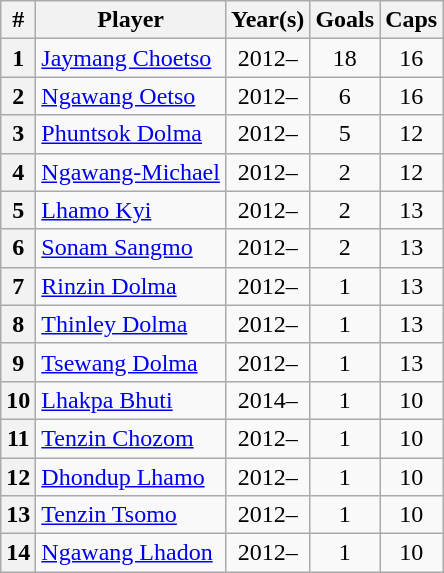<table class="wikitable" style="text-align:center;">
<tr>
<th scope="col">#</th>
<th scope="col">Player</th>
<th scope="col">Year(s)</th>
<th scope="col">Goals</th>
<th scope="col">Caps</th>
</tr>
<tr>
<th scope="row">1</th>
<td style="text-align:left;"><a href='#'>Jaymang Choetso</a></td>
<td>2012–</td>
<td>18</td>
<td>16</td>
</tr>
<tr>
<th scope="row">2</th>
<td style="text-align:left;"><a href='#'>Ngawang Oetso</a></td>
<td>2012–</td>
<td>6</td>
<td>16</td>
</tr>
<tr>
<th scope="row">3</th>
<td style="text-align:left;"><a href='#'>Phuntsok Dolma</a></td>
<td>2012–</td>
<td>5</td>
<td>12</td>
</tr>
<tr>
<th scope="row">4</th>
<td style="text-align:left;"><a href='#'>Ngawang-Michael</a></td>
<td>2012–</td>
<td>2</td>
<td>12</td>
</tr>
<tr>
<th scope="row">5</th>
<td style="text-align:left;"><a href='#'>Lhamo Kyi</a></td>
<td>2012–</td>
<td>2</td>
<td>13</td>
</tr>
<tr>
<th scope="row">6</th>
<td style="text-align:left;"><a href='#'>Sonam Sangmo</a></td>
<td>2012–</td>
<td>2</td>
<td>13</td>
</tr>
<tr>
<th scope="row">7</th>
<td style="text-align:left;"><a href='#'>Rinzin Dolma</a></td>
<td>2012–</td>
<td>1</td>
<td>13</td>
</tr>
<tr>
<th scope="row">8</th>
<td style="text-align:left;"><a href='#'>Thinley Dolma</a></td>
<td>2012–</td>
<td>1</td>
<td>13</td>
</tr>
<tr>
<th scope="row">9</th>
<td style="text-align:left;"><a href='#'>Tsewang Dolma</a></td>
<td>2012–</td>
<td>1</td>
<td>13</td>
</tr>
<tr>
<th scope="row">10</th>
<td style="text-align:left;"><a href='#'>Lhakpa Bhuti</a></td>
<td>2014–</td>
<td>1</td>
<td>10</td>
</tr>
<tr>
<th scope="row">11</th>
<td style="text-align:left;"><a href='#'>Tenzin Chozom</a></td>
<td>2012–</td>
<td>1</td>
<td>10</td>
</tr>
<tr>
<th scope="row">12</th>
<td style="text-align:left;"><a href='#'>Dhondup Lhamo</a></td>
<td>2012–</td>
<td>1</td>
<td>10</td>
</tr>
<tr>
<th scope="row">13</th>
<td style="text-align:left;"><a href='#'>Tenzin Tsomo</a></td>
<td>2012–</td>
<td>1</td>
<td>10</td>
</tr>
<tr>
<th scope="row">14</th>
<td style="text-align:left;"><a href='#'>Ngawang Lhadon</a></td>
<td>2012–</td>
<td>1</td>
<td>10</td>
</tr>
</table>
